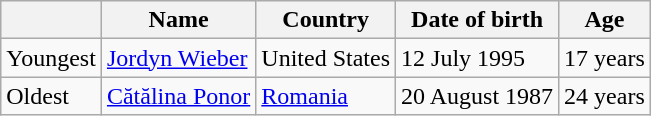<table class="wikitable">
<tr>
<th></th>
<th>Name</th>
<th>Country</th>
<th>Date of birth</th>
<th>Age</th>
</tr>
<tr>
<td>Youngest</td>
<td><a href='#'>Jordyn Wieber</a></td>
<td> United States</td>
<td>12 July 1995</td>
<td>17 years</td>
</tr>
<tr>
<td>Oldest</td>
<td><a href='#'>Cătălina Ponor</a></td>
<td> <a href='#'>Romania</a></td>
<td>20 August 1987</td>
<td>24 years</td>
</tr>
</table>
